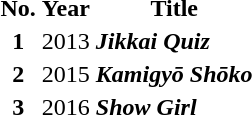<table>
<tr>
<th>No.</th>
<th>Year</th>
<th>Title</th>
</tr>
<tr>
<th>1</th>
<td>2013</td>
<td><strong><em>Jikkai Quiz</em></strong></td>
</tr>
<tr>
<th>2</th>
<td>2015</td>
<td><strong><em>Kamigyō Shōko</em></strong></td>
</tr>
<tr>
<th>3</th>
<td>2016</td>
<td><strong><em>Show Girl</em></strong></td>
</tr>
</table>
